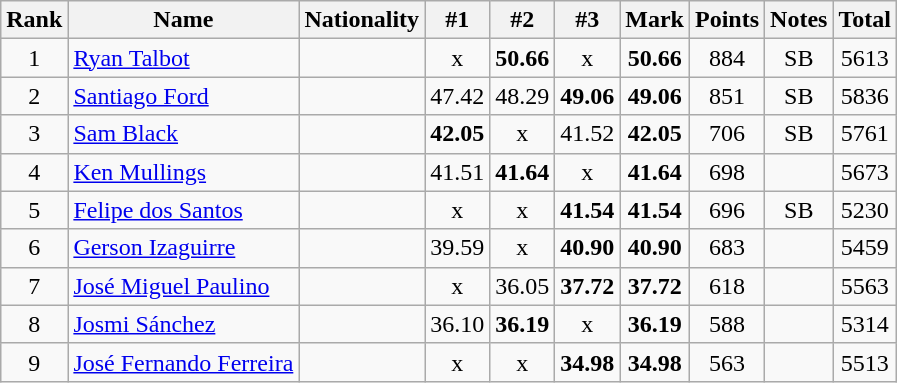<table class="wikitable sortable" style="text-align:center">
<tr>
<th>Rank</th>
<th>Name</th>
<th>Nationality</th>
<th>#1</th>
<th>#2</th>
<th>#3</th>
<th>Mark</th>
<th>Points</th>
<th>Notes</th>
<th>Total</th>
</tr>
<tr>
<td>1</td>
<td align=left><a href='#'>Ryan Talbot</a></td>
<td align=left></td>
<td>x</td>
<td><strong>50.66</strong></td>
<td>x</td>
<td><strong>50.66</strong></td>
<td>884</td>
<td>SB</td>
<td>5613</td>
</tr>
<tr>
<td>2</td>
<td align=left><a href='#'>Santiago Ford</a></td>
<td align=left></td>
<td>47.42</td>
<td>48.29</td>
<td><strong>49.06</strong></td>
<td><strong>49.06</strong></td>
<td>851</td>
<td>SB</td>
<td>5836</td>
</tr>
<tr>
<td>3</td>
<td align=left><a href='#'>Sam Black</a></td>
<td align=left></td>
<td><strong>42.05</strong></td>
<td>x</td>
<td>41.52</td>
<td><strong>42.05</strong></td>
<td>706</td>
<td>SB</td>
<td>5761</td>
</tr>
<tr>
<td>4</td>
<td align=left><a href='#'>Ken Mullings</a></td>
<td align=left></td>
<td>41.51</td>
<td><strong>41.64</strong></td>
<td>x</td>
<td><strong>41.64</strong></td>
<td>698</td>
<td></td>
<td>5673</td>
</tr>
<tr>
<td>5</td>
<td align=left><a href='#'>Felipe dos Santos</a></td>
<td align=left></td>
<td>x</td>
<td>x</td>
<td><strong>41.54</strong></td>
<td><strong>41.54</strong></td>
<td>696</td>
<td>SB</td>
<td>5230</td>
</tr>
<tr>
<td>6</td>
<td align=left><a href='#'>Gerson Izaguirre</a></td>
<td align=left></td>
<td>39.59</td>
<td>x</td>
<td><strong>40.90</strong></td>
<td><strong>40.90</strong></td>
<td>683</td>
<td></td>
<td>5459</td>
</tr>
<tr>
<td>7</td>
<td align=left><a href='#'>José Miguel Paulino</a></td>
<td align=left></td>
<td>x</td>
<td>36.05</td>
<td><strong>37.72</strong></td>
<td><strong>37.72</strong></td>
<td>618</td>
<td></td>
<td>5563</td>
</tr>
<tr>
<td>8</td>
<td align=left><a href='#'>Josmi Sánchez</a></td>
<td align=left></td>
<td>36.10</td>
<td><strong>36.19</strong></td>
<td>x</td>
<td><strong>36.19</strong></td>
<td>588</td>
<td></td>
<td>5314</td>
</tr>
<tr>
<td>9</td>
<td align=left><a href='#'>José Fernando Ferreira</a></td>
<td align=left></td>
<td>x</td>
<td>x</td>
<td><strong>34.98</strong></td>
<td><strong>34.98</strong></td>
<td>563</td>
<td></td>
<td>5513</td>
</tr>
</table>
